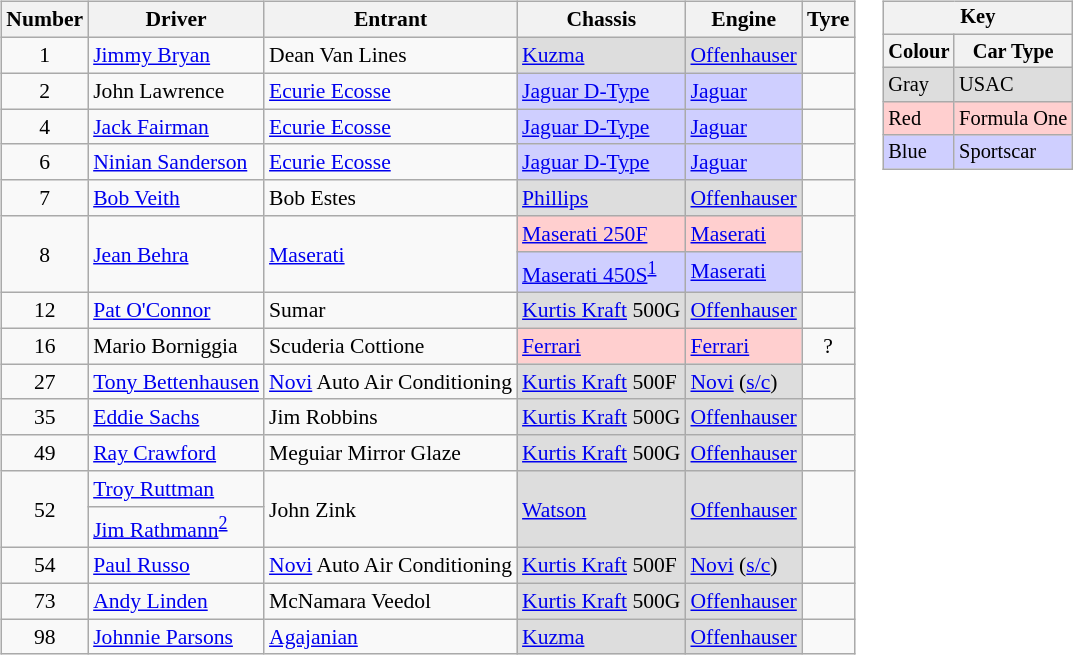<table>
<tr>
<td><br><table class="wikitable" style="font-size: 90%;">
<tr valign="top">
<th>Number</th>
<th>Driver</th>
<th>Entrant</th>
<th>Chassis</th>
<th>Engine</th>
<th>Tyre</th>
</tr>
<tr>
<td align="center">1</td>
<td> <a href='#'>Jimmy Bryan</a></td>
<td>Dean Van Lines</td>
<td style="background:#dddddd;"><a href='#'>Kuzma</a></td>
<td style="background:#dddddd;"><a href='#'>Offenhauser</a></td>
<td align="center"></td>
</tr>
<tr>
<td align="center">2</td>
<td> John Lawrence</td>
<td><a href='#'>Ecurie Ecosse</a></td>
<td style="background:#cfcfff;"><a href='#'>Jaguar D-Type</a></td>
<td style="background:#cfcfff;"><a href='#'>Jaguar</a></td>
<td align="center"></td>
</tr>
<tr>
<td align="center">4</td>
<td> <a href='#'>Jack Fairman</a></td>
<td><a href='#'>Ecurie Ecosse</a></td>
<td style="background:#cfcfff;"><a href='#'>Jaguar D-Type</a></td>
<td style="background:#cfcfff;"><a href='#'>Jaguar</a></td>
<td align="center"></td>
</tr>
<tr>
<td align="center">6</td>
<td> <a href='#'>Ninian Sanderson</a></td>
<td><a href='#'>Ecurie Ecosse</a></td>
<td style="background:#cfcfff;"><a href='#'>Jaguar D-Type</a></td>
<td style="background:#cfcfff;"><a href='#'>Jaguar</a></td>
<td align="center"></td>
</tr>
<tr>
<td align="center">7</td>
<td> <a href='#'>Bob Veith</a></td>
<td>Bob Estes</td>
<td style="background:#dddddd;"><a href='#'>Phillips</a></td>
<td style="background:#dddddd;"><a href='#'>Offenhauser</a></td>
<td align="center"></td>
</tr>
<tr>
<td rowspan=2 align="center">8</td>
<td rowspan=2> <a href='#'>Jean Behra</a></td>
<td rowspan=2><a href='#'>Maserati</a></td>
<td style="background:#ffcfcf;"><a href='#'>Maserati 250F</a></td>
<td style="background:#ffcfcf;"><a href='#'>Maserati</a></td>
<td rowspan=2 align="center"></td>
</tr>
<tr>
<td style="background:#cfcfff;"><a href='#'>Maserati 450S</a><sup><a href='#'>1</a></sup></td>
<td style="background:#cfcfff;"><a href='#'>Maserati</a></td>
</tr>
<tr>
<td align="center">12</td>
<td> <a href='#'>Pat O'Connor</a></td>
<td>Sumar</td>
<td style="background:#dddddd;"><a href='#'>Kurtis Kraft</a> 500G</td>
<td style="background:#dddddd;"><a href='#'>Offenhauser</a></td>
<td align="center"></td>
</tr>
<tr>
<td align="center">16</td>
<td> Mario Borniggia</td>
<td>Scuderia Cottione</td>
<td style="background:#ffcfcf;"><a href='#'>Ferrari</a></td>
<td style="background:#ffcfcf;"><a href='#'>Ferrari</a></td>
<td align="center">?</td>
</tr>
<tr>
<td align="center">27</td>
<td> <a href='#'>Tony Bettenhausen</a></td>
<td><a href='#'>Novi</a> Auto Air Conditioning</td>
<td style="background:#dddddd;"><a href='#'>Kurtis Kraft</a> 500F</td>
<td style="background:#dddddd;"><a href='#'>Novi</a> (<a href='#'>s/c</a>)</td>
<td align="center"></td>
</tr>
<tr>
<td align="center">35</td>
<td> <a href='#'>Eddie Sachs</a></td>
<td>Jim Robbins</td>
<td style="background:#dddddd;"><a href='#'>Kurtis Kraft</a> 500G</td>
<td style="background:#dddddd;"><a href='#'>Offenhauser</a></td>
<td align="center"></td>
</tr>
<tr>
<td align="center">49</td>
<td> <a href='#'>Ray Crawford</a></td>
<td>Meguiar Mirror Glaze</td>
<td style="background:#dddddd;"><a href='#'>Kurtis Kraft</a> 500G</td>
<td style="background:#dddddd;"><a href='#'>Offenhauser</a></td>
<td align="center"></td>
</tr>
<tr>
<td rowspan=2 align="center">52</td>
<td> <a href='#'>Troy Ruttman</a></td>
<td rowspan=2>John Zink</td>
<td style="background:#dddddd;" rowspan=2><a href='#'>Watson</a></td>
<td style="background:#dddddd;" rowspan=2><a href='#'>Offenhauser</a></td>
<td rowspan=2 align="center"></td>
</tr>
<tr>
<td> <a href='#'>Jim Rathmann</a><sup><a href='#'>2</a></sup></td>
</tr>
<tr>
<td align="center">54</td>
<td> <a href='#'>Paul Russo</a></td>
<td><a href='#'>Novi</a> Auto Air Conditioning</td>
<td style="background:#dddddd;"><a href='#'>Kurtis Kraft</a> 500F</td>
<td style="background:#dddddd;"><a href='#'>Novi</a> (<a href='#'>s/c</a>)</td>
<td align="center"></td>
</tr>
<tr>
<td align="center">73</td>
<td> <a href='#'>Andy Linden</a></td>
<td>McNamara Veedol</td>
<td style="background:#dddddd;"><a href='#'>Kurtis Kraft</a> 500G</td>
<td style="background:#dddddd;"><a href='#'>Offenhauser</a></td>
<td align="center"></td>
</tr>
<tr>
<td align="center">98</td>
<td> <a href='#'>Johnnie Parsons</a></td>
<td><a href='#'>Agajanian</a></td>
<td style="background:#dddddd;"><a href='#'>Kuzma</a></td>
<td style="background:#dddddd;"><a href='#'>Offenhauser</a></td>
<td align="center"></td>
</tr>
</table>
</td>
<td valign="top"><br><table style="margin-right:0; font-size:85%" class="wikitable">
<tr>
<th colspan=2>Key</th>
</tr>
<tr>
<th>Colour</th>
<th>Car Type</th>
</tr>
<tr style="background:#dddddd;">
<td>Gray</td>
<td>USAC</td>
</tr>
<tr style="background:#ffcfcf;">
<td>Red</td>
<td>Formula One</td>
</tr>
<tr style="background:#cfcfff;">
<td>Blue</td>
<td>Sportscar</td>
</tr>
</table>
</td>
</tr>
</table>
